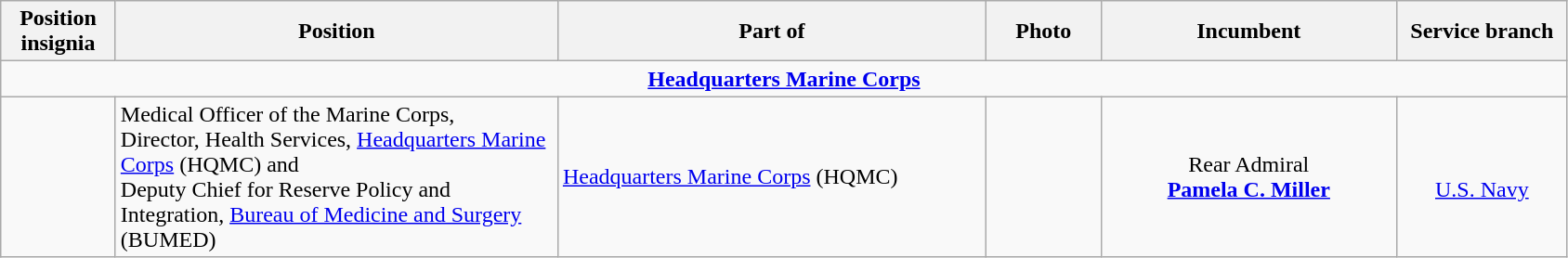<table class="wikitable">
<tr>
<th width="75" style="text-align:center">Position insignia</th>
<th width="310" style="text-align:center">Position</th>
<th width="300" style="text-align:center">Part of</th>
<th width="75" style="text-align:center">Photo</th>
<th width="205" style="text-align:center">Incumbent</th>
<th width="115" style="text-align:center">Service branch</th>
</tr>
<tr>
<td colspan="6" style="text-align:center"><strong><a href='#'>Headquarters Marine Corps</a></strong></td>
</tr>
<tr>
<td> </td>
<td>Medical Officer of the Marine Corps,<br>Director, Health Services, <a href='#'>Headquarters Marine Corps</a> (HQMC) and<br>Deputy Chief for Reserve Policy and Integration, <a href='#'>Bureau of Medicine and Surgery</a> (BUMED)</td>
<td> <a href='#'>Headquarters Marine Corps</a> (HQMC)<br></td>
<td></td>
<td style="text-align:center">Rear Admiral<br><strong><a href='#'>Pamela C. Miller</a></strong></td>
<td style="text-align:center"><br><a href='#'>U.S. Navy</a></td>
</tr>
</table>
